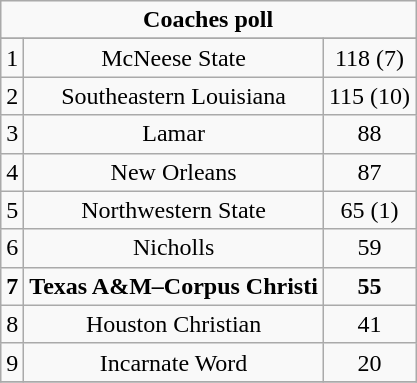<table class="wikitable">
<tr align="center">
<td align="center" Colspan="3"><strong>Coaches poll</strong></td>
</tr>
<tr align="center">
</tr>
<tr align="center">
<td>1</td>
<td>McNeese State</td>
<td>118 (7)</td>
</tr>
<tr align="center">
<td>2</td>
<td>Southeastern Louisiana</td>
<td>115 (10)</td>
</tr>
<tr align="center">
<td>3</td>
<td>Lamar</td>
<td>88</td>
</tr>
<tr align="center">
<td>4</td>
<td>New Orleans</td>
<td>87</td>
</tr>
<tr align="center">
<td>5</td>
<td>Northwestern State</td>
<td>65 (1)</td>
</tr>
<tr align="center">
<td>6</td>
<td>Nicholls</td>
<td>59</td>
</tr>
<tr align="center">
<td><strong>7</strong></td>
<td><strong>Texas A&M–Corpus Christi</strong></td>
<td><strong>55</strong></td>
</tr>
<tr align="center">
<td>8</td>
<td>Houston Christian</td>
<td>41</td>
</tr>
<tr align="center">
<td>9</td>
<td>Incarnate Word</td>
<td>20</td>
</tr>
<tr align="center">
</tr>
</table>
